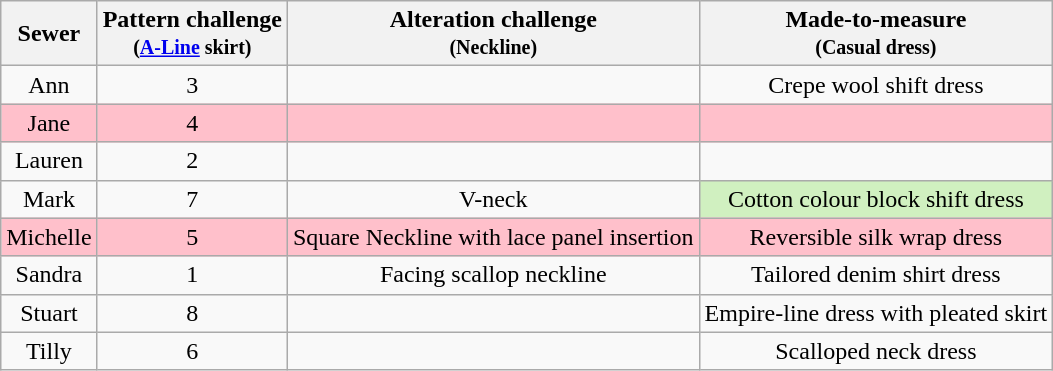<table class="wikitable" style="text-align:center;">
<tr>
<th>Sewer</th>
<th>Pattern challenge<br><small>(<a href='#'>A-Line</a> skirt)</small></th>
<th>Alteration challenge<br><small>(Neckline)</small></th>
<th>Made-to-measure<br><small>(Casual dress)</small></th>
</tr>
<tr>
<td>Ann</td>
<td>3</td>
<td></td>
<td>Crepe wool shift dress</td>
</tr>
<tr style="background:Pink">
<td>Jane</td>
<td>4</td>
<td></td>
<td></td>
</tr>
<tr>
<td>Lauren</td>
<td>2</td>
<td></td>
<td></td>
</tr>
<tr>
<td>Mark</td>
<td>7</td>
<td>V-neck</td>
<td style="background:#d0f0c0">Cotton colour block shift dress</td>
</tr>
<tr style="background:Pink">
<td>Michelle</td>
<td>5</td>
<td>Square Neckline with lace panel insertion</td>
<td>Reversible silk wrap dress</td>
</tr>
<tr>
<td>Sandra</td>
<td>1</td>
<td>Facing scallop neckline</td>
<td>Tailored denim shirt dress</td>
</tr>
<tr>
<td>Stuart</td>
<td>8</td>
<td></td>
<td>Empire-line dress with pleated skirt</td>
</tr>
<tr>
<td>Tilly</td>
<td>6</td>
<td></td>
<td>Scalloped neck dress</td>
</tr>
</table>
